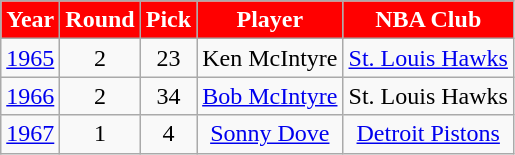<table class="wikitable">
<tr>
<th style="background:red; color:#FFFFFF;">Year</th>
<th style="background:red; color:#FFFFFF;">Round</th>
<th style="background:red; color:#FFFFFF;">Pick</th>
<th style="background:red; color:#FFFFFF;">Player</th>
<th style="background:red; color:#FFFFFF;">NBA Club</th>
</tr>
<tr style="text-align:center;">
<td><a href='#'>1965</a></td>
<td>2</td>
<td>23</td>
<td>Ken McIntyre</td>
<td><a href='#'>St. Louis Hawks</a></td>
</tr>
<tr style="text-align:center;">
<td><a href='#'>1966</a></td>
<td>2</td>
<td>34</td>
<td><a href='#'>Bob McIntyre</a></td>
<td>St. Louis Hawks</td>
</tr>
<tr style="text-align:center;">
<td><a href='#'>1967</a></td>
<td>1</td>
<td>4</td>
<td><a href='#'>Sonny Dove</a></td>
<td><a href='#'>Detroit Pistons</a></td>
</tr>
</table>
